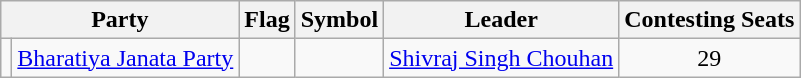<table class="wikitable" style="text-align:center">
<tr>
<th colspan="2">Party</th>
<th>Flag</th>
<th>Symbol</th>
<th>Leader</th>
<th>Contesting Seats</th>
</tr>
<tr>
<td></td>
<td><a href='#'>Bharatiya Janata Party</a></td>
<td></td>
<td></td>
<td><a href='#'>Shivraj Singh Chouhan</a></td>
<td>29</td>
</tr>
</table>
